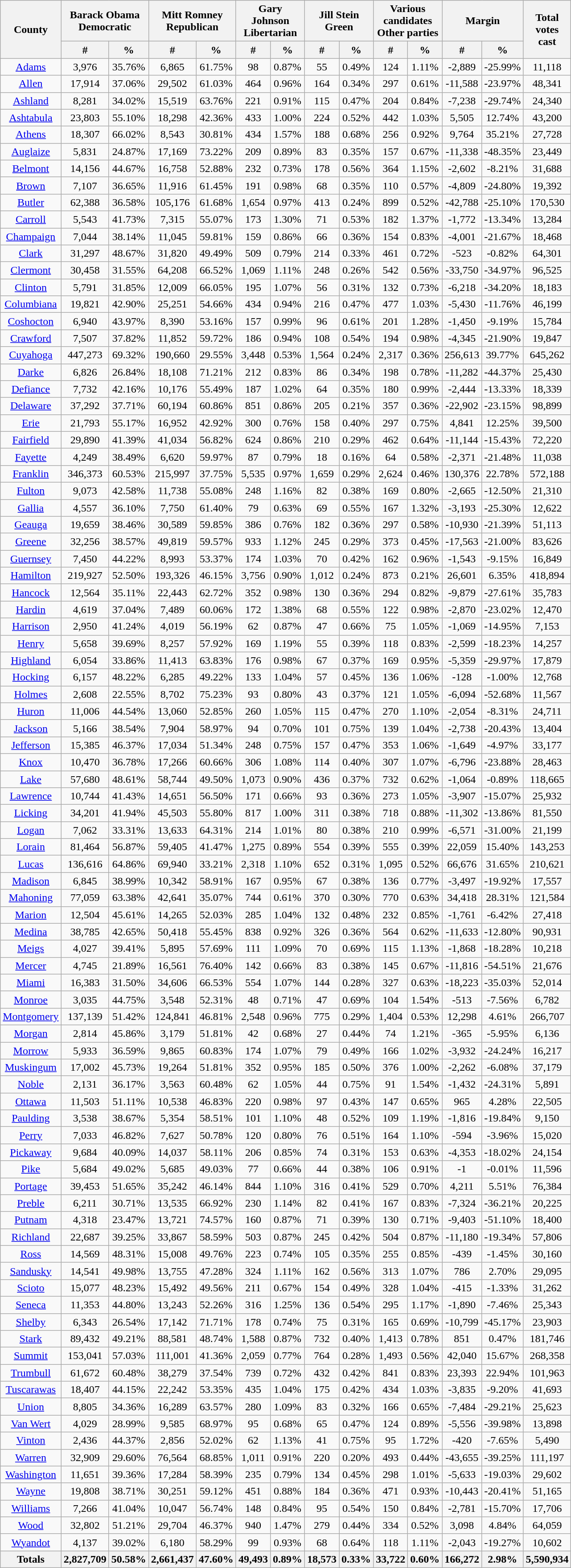<table width="60%" class="wikitable sortable">
<tr>
<th rowspan="2">County</th>
<th colspan="2">Barack Obama<br>Democratic</th>
<th colspan="2">Mitt Romney<br>Republican</th>
<th colspan="2">Gary Johnson<br>Libertarian</th>
<th colspan="2">Jill Stein<br>Green</th>
<th colspan="2">Various candidates<br>Other parties</th>
<th colspan="2">Margin</th>
<th rowspan="2">Total votes cast</th>
</tr>
<tr>
<th style="text-align:center;" data-sort-type="number">#</th>
<th style="text-align:center;" data-sort-type="number">%</th>
<th style="text-align:center;" data-sort-type="number">#</th>
<th style="text-align:center;" data-sort-type="number">%</th>
<th style="text-align:center;" data-sort-type="number">#</th>
<th style="text-align:center;" data-sort-type="number">%</th>
<th style="text-align:center;" data-sort-type="number">#</th>
<th style="text-align:center;" data-sort-type="number">%</th>
<th style="text-align:center;" data-sort-type="number">#</th>
<th style="text-align:center;" data-sort-type="number">%</th>
<th style="text-align:center;" data-sort-type="number">#</th>
<th style="text-align:center;" data-sort-type="number">%</th>
</tr>
<tr style="text-align:center;">
<td><a href='#'>Adams</a></td>
<td>3,976</td>
<td>35.76%</td>
<td>6,865</td>
<td>61.75%</td>
<td>98</td>
<td>0.87%</td>
<td>55</td>
<td>0.49%</td>
<td>124</td>
<td>1.11%</td>
<td>-2,889</td>
<td>-25.99%</td>
<td>11,118</td>
</tr>
<tr style="text-align:center;">
<td><a href='#'>Allen</a></td>
<td>17,914</td>
<td>37.06%</td>
<td>29,502</td>
<td>61.03%</td>
<td>464</td>
<td>0.96%</td>
<td>164</td>
<td>0.34%</td>
<td>297</td>
<td>0.61%</td>
<td>-11,588</td>
<td>-23.97%</td>
<td>48,341</td>
</tr>
<tr style="text-align:center;">
<td><a href='#'>Ashland</a></td>
<td>8,281</td>
<td>34.02%</td>
<td>15,519</td>
<td>63.76%</td>
<td>221</td>
<td>0.91%</td>
<td>115</td>
<td>0.47%</td>
<td>204</td>
<td>0.84%</td>
<td>-7,238</td>
<td>-29.74%</td>
<td>24,340</td>
</tr>
<tr style="text-align:center;">
<td><a href='#'>Ashtabula</a></td>
<td>23,803</td>
<td>55.10%</td>
<td>18,298</td>
<td>42.36%</td>
<td>433</td>
<td>1.00%</td>
<td>224</td>
<td>0.52%</td>
<td>442</td>
<td>1.03%</td>
<td>5,505</td>
<td>12.74%</td>
<td>43,200</td>
</tr>
<tr style="text-align:center;">
<td><a href='#'>Athens</a></td>
<td>18,307</td>
<td>66.02%</td>
<td>8,543</td>
<td>30.81%</td>
<td>434</td>
<td>1.57%</td>
<td>188</td>
<td>0.68%</td>
<td>256</td>
<td>0.92%</td>
<td>9,764</td>
<td>35.21%</td>
<td>27,728</td>
</tr>
<tr style="text-align:center;">
<td><a href='#'>Auglaize</a></td>
<td>5,831</td>
<td>24.87%</td>
<td>17,169</td>
<td>73.22%</td>
<td>209</td>
<td>0.89%</td>
<td>83</td>
<td>0.35%</td>
<td>157</td>
<td>0.67%</td>
<td>-11,338</td>
<td>-48.35%</td>
<td>23,449</td>
</tr>
<tr style="text-align:center;">
<td><a href='#'>Belmont</a></td>
<td>14,156</td>
<td>44.67%</td>
<td>16,758</td>
<td>52.88%</td>
<td>232</td>
<td>0.73%</td>
<td>178</td>
<td>0.56%</td>
<td>364</td>
<td>1.15%</td>
<td>-2,602</td>
<td>-8.21%</td>
<td>31,688</td>
</tr>
<tr style="text-align:center;">
<td><a href='#'>Brown</a></td>
<td>7,107</td>
<td>36.65%</td>
<td>11,916</td>
<td>61.45%</td>
<td>191</td>
<td>0.98%</td>
<td>68</td>
<td>0.35%</td>
<td>110</td>
<td>0.57%</td>
<td>-4,809</td>
<td>-24.80%</td>
<td>19,392</td>
</tr>
<tr style="text-align:center;">
<td><a href='#'>Butler</a></td>
<td>62,388</td>
<td>36.58%</td>
<td>105,176</td>
<td>61.68%</td>
<td>1,654</td>
<td>0.97%</td>
<td>413</td>
<td>0.24%</td>
<td>899</td>
<td>0.52%</td>
<td>-42,788</td>
<td>-25.10%</td>
<td>170,530</td>
</tr>
<tr style="text-align:center;">
<td><a href='#'>Carroll</a></td>
<td>5,543</td>
<td>41.73%</td>
<td>7,315</td>
<td>55.07%</td>
<td>173</td>
<td>1.30%</td>
<td>71</td>
<td>0.53%</td>
<td>182</td>
<td>1.37%</td>
<td>-1,772</td>
<td>-13.34%</td>
<td>13,284</td>
</tr>
<tr style="text-align:center;">
<td><a href='#'>Champaign</a></td>
<td>7,044</td>
<td>38.14%</td>
<td>11,045</td>
<td>59.81%</td>
<td>159</td>
<td>0.86%</td>
<td>66</td>
<td>0.36%</td>
<td>154</td>
<td>0.83%</td>
<td>-4,001</td>
<td>-21.67%</td>
<td>18,468</td>
</tr>
<tr style="text-align:center;">
<td><a href='#'>Clark</a></td>
<td>31,297</td>
<td>48.67%</td>
<td>31,820</td>
<td>49.49%</td>
<td>509</td>
<td>0.79%</td>
<td>214</td>
<td>0.33%</td>
<td>461</td>
<td>0.72%</td>
<td>-523</td>
<td>-0.82%</td>
<td>64,301</td>
</tr>
<tr style="text-align:center;">
<td><a href='#'>Clermont</a></td>
<td>30,458</td>
<td>31.55%</td>
<td>64,208</td>
<td>66.52%</td>
<td>1,069</td>
<td>1.11%</td>
<td>248</td>
<td>0.26%</td>
<td>542</td>
<td>0.56%</td>
<td>-33,750</td>
<td>-34.97%</td>
<td>96,525</td>
</tr>
<tr style="text-align:center;">
<td><a href='#'>Clinton</a></td>
<td>5,791</td>
<td>31.85%</td>
<td>12,009</td>
<td>66.05%</td>
<td>195</td>
<td>1.07%</td>
<td>56</td>
<td>0.31%</td>
<td>132</td>
<td>0.73%</td>
<td>-6,218</td>
<td>-34.20%</td>
<td>18,183</td>
</tr>
<tr style="text-align:center;">
<td><a href='#'>Columbiana</a></td>
<td>19,821</td>
<td>42.90%</td>
<td>25,251</td>
<td>54.66%</td>
<td>434</td>
<td>0.94%</td>
<td>216</td>
<td>0.47%</td>
<td>477</td>
<td>1.03%</td>
<td>-5,430</td>
<td>-11.76%</td>
<td>46,199</td>
</tr>
<tr style="text-align:center;">
<td><a href='#'>Coshocton</a></td>
<td>6,940</td>
<td>43.97%</td>
<td>8,390</td>
<td>53.16%</td>
<td>157</td>
<td>0.99%</td>
<td>96</td>
<td>0.61%</td>
<td>201</td>
<td>1.28%</td>
<td>-1,450</td>
<td>-9.19%</td>
<td>15,784</td>
</tr>
<tr style="text-align:center;">
<td><a href='#'>Crawford</a></td>
<td>7,507</td>
<td>37.82%</td>
<td>11,852</td>
<td>59.72%</td>
<td>186</td>
<td>0.94%</td>
<td>108</td>
<td>0.54%</td>
<td>194</td>
<td>0.98%</td>
<td>-4,345</td>
<td>-21.90%</td>
<td>19,847</td>
</tr>
<tr style="text-align:center;">
<td><a href='#'>Cuyahoga</a></td>
<td>447,273</td>
<td>69.32%</td>
<td>190,660</td>
<td>29.55%</td>
<td>3,448</td>
<td>0.53%</td>
<td>1,564</td>
<td>0.24%</td>
<td>2,317</td>
<td>0.36%</td>
<td>256,613</td>
<td>39.77%</td>
<td>645,262</td>
</tr>
<tr style="text-align:center;">
<td><a href='#'>Darke</a></td>
<td>6,826</td>
<td>26.84%</td>
<td>18,108</td>
<td>71.21%</td>
<td>212</td>
<td>0.83%</td>
<td>86</td>
<td>0.34%</td>
<td>198</td>
<td>0.78%</td>
<td>-11,282</td>
<td>-44.37%</td>
<td>25,430</td>
</tr>
<tr style="text-align:center;">
<td><a href='#'>Defiance</a></td>
<td>7,732</td>
<td>42.16%</td>
<td>10,176</td>
<td>55.49%</td>
<td>187</td>
<td>1.02%</td>
<td>64</td>
<td>0.35%</td>
<td>180</td>
<td>0.99%</td>
<td>-2,444</td>
<td>-13.33%</td>
<td>18,339</td>
</tr>
<tr style="text-align:center;">
<td><a href='#'>Delaware</a></td>
<td>37,292</td>
<td>37.71%</td>
<td>60,194</td>
<td>60.86%</td>
<td>851</td>
<td>0.86%</td>
<td>205</td>
<td>0.21%</td>
<td>357</td>
<td>0.36%</td>
<td>-22,902</td>
<td>-23.15%</td>
<td>98,899</td>
</tr>
<tr style="text-align:center;">
<td><a href='#'>Erie</a></td>
<td>21,793</td>
<td>55.17%</td>
<td>16,952</td>
<td>42.92%</td>
<td>300</td>
<td>0.76%</td>
<td>158</td>
<td>0.40%</td>
<td>297</td>
<td>0.75%</td>
<td>4,841</td>
<td>12.25%</td>
<td>39,500</td>
</tr>
<tr style="text-align:center;">
<td><a href='#'>Fairfield</a></td>
<td>29,890</td>
<td>41.39%</td>
<td>41,034</td>
<td>56.82%</td>
<td>624</td>
<td>0.86%</td>
<td>210</td>
<td>0.29%</td>
<td>462</td>
<td>0.64%</td>
<td>-11,144</td>
<td>-15.43%</td>
<td>72,220</td>
</tr>
<tr style="text-align:center;">
<td><a href='#'>Fayette</a></td>
<td>4,249</td>
<td>38.49%</td>
<td>6,620</td>
<td>59.97%</td>
<td>87</td>
<td>0.79%</td>
<td>18</td>
<td>0.16%</td>
<td>64</td>
<td>0.58%</td>
<td>-2,371</td>
<td>-21.48%</td>
<td>11,038</td>
</tr>
<tr style="text-align:center;">
<td><a href='#'>Franklin</a></td>
<td>346,373</td>
<td>60.53%</td>
<td>215,997</td>
<td>37.75%</td>
<td>5,535</td>
<td>0.97%</td>
<td>1,659</td>
<td>0.29%</td>
<td>2,624</td>
<td>0.46%</td>
<td>130,376</td>
<td>22.78%</td>
<td>572,188</td>
</tr>
<tr style="text-align:center;">
<td><a href='#'>Fulton</a></td>
<td>9,073</td>
<td>42.58%</td>
<td>11,738</td>
<td>55.08%</td>
<td>248</td>
<td>1.16%</td>
<td>82</td>
<td>0.38%</td>
<td>169</td>
<td>0.80%</td>
<td>-2,665</td>
<td>-12.50%</td>
<td>21,310</td>
</tr>
<tr style="text-align:center;">
<td><a href='#'>Gallia</a></td>
<td>4,557</td>
<td>36.10%</td>
<td>7,750</td>
<td>61.40%</td>
<td>79</td>
<td>0.63%</td>
<td>69</td>
<td>0.55%</td>
<td>167</td>
<td>1.32%</td>
<td>-3,193</td>
<td>-25.30%</td>
<td>12,622</td>
</tr>
<tr style="text-align:center;">
<td><a href='#'>Geauga</a></td>
<td>19,659</td>
<td>38.46%</td>
<td>30,589</td>
<td>59.85%</td>
<td>386</td>
<td>0.76%</td>
<td>182</td>
<td>0.36%</td>
<td>297</td>
<td>0.58%</td>
<td>-10,930</td>
<td>-21.39%</td>
<td>51,113</td>
</tr>
<tr style="text-align:center;">
<td><a href='#'>Greene</a></td>
<td>32,256</td>
<td>38.57%</td>
<td>49,819</td>
<td>59.57%</td>
<td>933</td>
<td>1.12%</td>
<td>245</td>
<td>0.29%</td>
<td>373</td>
<td>0.45%</td>
<td>-17,563</td>
<td>-21.00%</td>
<td>83,626</td>
</tr>
<tr style="text-align:center;">
<td><a href='#'>Guernsey</a></td>
<td>7,450</td>
<td>44.22%</td>
<td>8,993</td>
<td>53.37%</td>
<td>174</td>
<td>1.03%</td>
<td>70</td>
<td>0.42%</td>
<td>162</td>
<td>0.96%</td>
<td>-1,543</td>
<td>-9.15%</td>
<td>16,849</td>
</tr>
<tr style="text-align:center;">
<td><a href='#'>Hamilton</a></td>
<td>219,927</td>
<td>52.50%</td>
<td>193,326</td>
<td>46.15%</td>
<td>3,756</td>
<td>0.90%</td>
<td>1,012</td>
<td>0.24%</td>
<td>873</td>
<td>0.21%</td>
<td>26,601</td>
<td>6.35%</td>
<td>418,894</td>
</tr>
<tr style="text-align:center;">
<td><a href='#'>Hancock</a></td>
<td>12,564</td>
<td>35.11%</td>
<td>22,443</td>
<td>62.72%</td>
<td>352</td>
<td>0.98%</td>
<td>130</td>
<td>0.36%</td>
<td>294</td>
<td>0.82%</td>
<td>-9,879</td>
<td>-27.61%</td>
<td>35,783</td>
</tr>
<tr style="text-align:center;">
<td><a href='#'>Hardin</a></td>
<td>4,619</td>
<td>37.04%</td>
<td>7,489</td>
<td>60.06%</td>
<td>172</td>
<td>1.38%</td>
<td>68</td>
<td>0.55%</td>
<td>122</td>
<td>0.98%</td>
<td>-2,870</td>
<td>-23.02%</td>
<td>12,470</td>
</tr>
<tr style="text-align:center;">
<td><a href='#'>Harrison</a></td>
<td>2,950</td>
<td>41.24%</td>
<td>4,019</td>
<td>56.19%</td>
<td>62</td>
<td>0.87%</td>
<td>47</td>
<td>0.66%</td>
<td>75</td>
<td>1.05%</td>
<td>-1,069</td>
<td>-14.95%</td>
<td>7,153</td>
</tr>
<tr style="text-align:center;">
<td><a href='#'>Henry</a></td>
<td>5,658</td>
<td>39.69%</td>
<td>8,257</td>
<td>57.92%</td>
<td>169</td>
<td>1.19%</td>
<td>55</td>
<td>0.39%</td>
<td>118</td>
<td>0.83%</td>
<td>-2,599</td>
<td>-18.23%</td>
<td>14,257</td>
</tr>
<tr style="text-align:center;">
<td><a href='#'>Highland</a></td>
<td>6,054</td>
<td>33.86%</td>
<td>11,413</td>
<td>63.83%</td>
<td>176</td>
<td>0.98%</td>
<td>67</td>
<td>0.37%</td>
<td>169</td>
<td>0.95%</td>
<td>-5,359</td>
<td>-29.97%</td>
<td>17,879</td>
</tr>
<tr style="text-align:center;">
<td><a href='#'>Hocking</a></td>
<td>6,157</td>
<td>48.22%</td>
<td>6,285</td>
<td>49.22%</td>
<td>133</td>
<td>1.04%</td>
<td>57</td>
<td>0.45%</td>
<td>136</td>
<td>1.06%</td>
<td>-128</td>
<td>-1.00%</td>
<td>12,768</td>
</tr>
<tr style="text-align:center;">
<td><a href='#'>Holmes</a></td>
<td>2,608</td>
<td>22.55%</td>
<td>8,702</td>
<td>75.23%</td>
<td>93</td>
<td>0.80%</td>
<td>43</td>
<td>0.37%</td>
<td>121</td>
<td>1.05%</td>
<td>-6,094</td>
<td>-52.68%</td>
<td>11,567</td>
</tr>
<tr style="text-align:center;">
<td><a href='#'>Huron</a></td>
<td>11,006</td>
<td>44.54%</td>
<td>13,060</td>
<td>52.85%</td>
<td>260</td>
<td>1.05%</td>
<td>115</td>
<td>0.47%</td>
<td>270</td>
<td>1.10%</td>
<td>-2,054</td>
<td>-8.31%</td>
<td>24,711</td>
</tr>
<tr style="text-align:center;">
<td><a href='#'>Jackson</a></td>
<td>5,166</td>
<td>38.54%</td>
<td>7,904</td>
<td>58.97%</td>
<td>94</td>
<td>0.70%</td>
<td>101</td>
<td>0.75%</td>
<td>139</td>
<td>1.04%</td>
<td>-2,738</td>
<td>-20.43%</td>
<td>13,404</td>
</tr>
<tr style="text-align:center;">
<td><a href='#'>Jefferson</a></td>
<td>15,385</td>
<td>46.37%</td>
<td>17,034</td>
<td>51.34%</td>
<td>248</td>
<td>0.75%</td>
<td>157</td>
<td>0.47%</td>
<td>353</td>
<td>1.06%</td>
<td>-1,649</td>
<td>-4.97%</td>
<td>33,177</td>
</tr>
<tr style="text-align:center;">
<td><a href='#'>Knox</a></td>
<td>10,470</td>
<td>36.78%</td>
<td>17,266</td>
<td>60.66%</td>
<td>306</td>
<td>1.08%</td>
<td>114</td>
<td>0.40%</td>
<td>307</td>
<td>1.07%</td>
<td>-6,796</td>
<td>-23.88%</td>
<td>28,463</td>
</tr>
<tr style="text-align:center;">
<td><a href='#'>Lake</a></td>
<td>57,680</td>
<td>48.61%</td>
<td>58,744</td>
<td>49.50%</td>
<td>1,073</td>
<td>0.90%</td>
<td>436</td>
<td>0.37%</td>
<td>732</td>
<td>0.62%</td>
<td>-1,064</td>
<td>-0.89%</td>
<td>118,665</td>
</tr>
<tr style="text-align:center;">
<td><a href='#'>Lawrence</a></td>
<td>10,744</td>
<td>41.43%</td>
<td>14,651</td>
<td>56.50%</td>
<td>171</td>
<td>0.66%</td>
<td>93</td>
<td>0.36%</td>
<td>273</td>
<td>1.05%</td>
<td>-3,907</td>
<td>-15.07%</td>
<td>25,932</td>
</tr>
<tr style="text-align:center;">
<td><a href='#'>Licking</a></td>
<td>34,201</td>
<td>41.94%</td>
<td>45,503</td>
<td>55.80%</td>
<td>817</td>
<td>1.00%</td>
<td>311</td>
<td>0.38%</td>
<td>718</td>
<td>0.88%</td>
<td>-11,302</td>
<td>-13.86%</td>
<td>81,550</td>
</tr>
<tr style="text-align:center;">
<td><a href='#'>Logan</a></td>
<td>7,062</td>
<td>33.31%</td>
<td>13,633</td>
<td>64.31%</td>
<td>214</td>
<td>1.01%</td>
<td>80</td>
<td>0.38%</td>
<td>210</td>
<td>0.99%</td>
<td>-6,571</td>
<td>-31.00%</td>
<td>21,199</td>
</tr>
<tr style="text-align:center;">
<td><a href='#'>Lorain</a></td>
<td>81,464</td>
<td>56.87%</td>
<td>59,405</td>
<td>41.47%</td>
<td>1,275</td>
<td>0.89%</td>
<td>554</td>
<td>0.39%</td>
<td>555</td>
<td>0.39%</td>
<td>22,059</td>
<td>15.40%</td>
<td>143,253</td>
</tr>
<tr style="text-align:center;">
<td><a href='#'>Lucas</a></td>
<td>136,616</td>
<td>64.86%</td>
<td>69,940</td>
<td>33.21%</td>
<td>2,318</td>
<td>1.10%</td>
<td>652</td>
<td>0.31%</td>
<td>1,095</td>
<td>0.52%</td>
<td>66,676</td>
<td>31.65%</td>
<td>210,621</td>
</tr>
<tr style="text-align:center;">
<td><a href='#'>Madison</a></td>
<td>6,845</td>
<td>38.99%</td>
<td>10,342</td>
<td>58.91%</td>
<td>167</td>
<td>0.95%</td>
<td>67</td>
<td>0.38%</td>
<td>136</td>
<td>0.77%</td>
<td>-3,497</td>
<td>-19.92%</td>
<td>17,557</td>
</tr>
<tr style="text-align:center;">
<td><a href='#'>Mahoning</a></td>
<td>77,059</td>
<td>63.38%</td>
<td>42,641</td>
<td>35.07%</td>
<td>744</td>
<td>0.61%</td>
<td>370</td>
<td>0.30%</td>
<td>770</td>
<td>0.63%</td>
<td>34,418</td>
<td>28.31%</td>
<td>121,584</td>
</tr>
<tr style="text-align:center;">
<td><a href='#'>Marion</a></td>
<td>12,504</td>
<td>45.61%</td>
<td>14,265</td>
<td>52.03%</td>
<td>285</td>
<td>1.04%</td>
<td>132</td>
<td>0.48%</td>
<td>232</td>
<td>0.85%</td>
<td>-1,761</td>
<td>-6.42%</td>
<td>27,418</td>
</tr>
<tr style="text-align:center;">
<td><a href='#'>Medina</a></td>
<td>38,785</td>
<td>42.65%</td>
<td>50,418</td>
<td>55.45%</td>
<td>838</td>
<td>0.92%</td>
<td>326</td>
<td>0.36%</td>
<td>564</td>
<td>0.62%</td>
<td>-11,633</td>
<td>-12.80%</td>
<td>90,931</td>
</tr>
<tr style="text-align:center;">
<td><a href='#'>Meigs</a></td>
<td>4,027</td>
<td>39.41%</td>
<td>5,895</td>
<td>57.69%</td>
<td>111</td>
<td>1.09%</td>
<td>70</td>
<td>0.69%</td>
<td>115</td>
<td>1.13%</td>
<td>-1,868</td>
<td>-18.28%</td>
<td>10,218</td>
</tr>
<tr style="text-align:center;">
<td><a href='#'>Mercer</a></td>
<td>4,745</td>
<td>21.89%</td>
<td>16,561</td>
<td>76.40%</td>
<td>142</td>
<td>0.66%</td>
<td>83</td>
<td>0.38%</td>
<td>145</td>
<td>0.67%</td>
<td>-11,816</td>
<td>-54.51%</td>
<td>21,676</td>
</tr>
<tr style="text-align:center;">
<td><a href='#'>Miami</a></td>
<td>16,383</td>
<td>31.50%</td>
<td>34,606</td>
<td>66.53%</td>
<td>554</td>
<td>1.07%</td>
<td>144</td>
<td>0.28%</td>
<td>327</td>
<td>0.63%</td>
<td>-18,223</td>
<td>-35.03%</td>
<td>52,014</td>
</tr>
<tr style="text-align:center;">
<td><a href='#'>Monroe</a></td>
<td>3,035</td>
<td>44.75%</td>
<td>3,548</td>
<td>52.31%</td>
<td>48</td>
<td>0.71%</td>
<td>47</td>
<td>0.69%</td>
<td>104</td>
<td>1.54%</td>
<td>-513</td>
<td>-7.56%</td>
<td>6,782</td>
</tr>
<tr style="text-align:center;">
<td><a href='#'>Montgomery</a></td>
<td>137,139</td>
<td>51.42%</td>
<td>124,841</td>
<td>46.81%</td>
<td>2,548</td>
<td>0.96%</td>
<td>775</td>
<td>0.29%</td>
<td>1,404</td>
<td>0.53%</td>
<td>12,298</td>
<td>4.61%</td>
<td>266,707</td>
</tr>
<tr style="text-align:center;">
<td><a href='#'>Morgan</a></td>
<td>2,814</td>
<td>45.86%</td>
<td>3,179</td>
<td>51.81%</td>
<td>42</td>
<td>0.68%</td>
<td>27</td>
<td>0.44%</td>
<td>74</td>
<td>1.21%</td>
<td>-365</td>
<td>-5.95%</td>
<td>6,136</td>
</tr>
<tr style="text-align:center;">
<td><a href='#'>Morrow</a></td>
<td>5,933</td>
<td>36.59%</td>
<td>9,865</td>
<td>60.83%</td>
<td>174</td>
<td>1.07%</td>
<td>79</td>
<td>0.49%</td>
<td>166</td>
<td>1.02%</td>
<td>-3,932</td>
<td>-24.24%</td>
<td>16,217</td>
</tr>
<tr style="text-align:center;">
<td><a href='#'>Muskingum</a></td>
<td>17,002</td>
<td>45.73%</td>
<td>19,264</td>
<td>51.81%</td>
<td>352</td>
<td>0.95%</td>
<td>185</td>
<td>0.50%</td>
<td>376</td>
<td>1.00%</td>
<td>-2,262</td>
<td>-6.08%</td>
<td>37,179</td>
</tr>
<tr style="text-align:center;">
<td><a href='#'>Noble</a></td>
<td>2,131</td>
<td>36.17%</td>
<td>3,563</td>
<td>60.48%</td>
<td>62</td>
<td>1.05%</td>
<td>44</td>
<td>0.75%</td>
<td>91</td>
<td>1.54%</td>
<td>-1,432</td>
<td>-24.31%</td>
<td>5,891</td>
</tr>
<tr style="text-align:center;">
<td><a href='#'>Ottawa</a></td>
<td>11,503</td>
<td>51.11%</td>
<td>10,538</td>
<td>46.83%</td>
<td>220</td>
<td>0.98%</td>
<td>97</td>
<td>0.43%</td>
<td>147</td>
<td>0.65%</td>
<td>965</td>
<td>4.28%</td>
<td>22,505</td>
</tr>
<tr style="text-align:center;">
<td><a href='#'>Paulding</a></td>
<td>3,538</td>
<td>38.67%</td>
<td>5,354</td>
<td>58.51%</td>
<td>101</td>
<td>1.10%</td>
<td>48</td>
<td>0.52%</td>
<td>109</td>
<td>1.19%</td>
<td>-1,816</td>
<td>-19.84%</td>
<td>9,150</td>
</tr>
<tr style="text-align:center;">
<td><a href='#'>Perry</a></td>
<td>7,033</td>
<td>46.82%</td>
<td>7,627</td>
<td>50.78%</td>
<td>120</td>
<td>0.80%</td>
<td>76</td>
<td>0.51%</td>
<td>164</td>
<td>1.10%</td>
<td>-594</td>
<td>-3.96%</td>
<td>15,020</td>
</tr>
<tr style="text-align:center;">
<td><a href='#'>Pickaway</a></td>
<td>9,684</td>
<td>40.09%</td>
<td>14,037</td>
<td>58.11%</td>
<td>206</td>
<td>0.85%</td>
<td>74</td>
<td>0.31%</td>
<td>153</td>
<td>0.63%</td>
<td>-4,353</td>
<td>-18.02%</td>
<td>24,154</td>
</tr>
<tr style="text-align:center;">
<td><a href='#'>Pike</a></td>
<td>5,684</td>
<td>49.02%</td>
<td>5,685</td>
<td>49.03%</td>
<td>77</td>
<td>0.66%</td>
<td>44</td>
<td>0.38%</td>
<td>106</td>
<td>0.91%</td>
<td>-1</td>
<td>-0.01%</td>
<td>11,596</td>
</tr>
<tr style="text-align:center;">
<td><a href='#'>Portage</a></td>
<td>39,453</td>
<td>51.65%</td>
<td>35,242</td>
<td>46.14%</td>
<td>844</td>
<td>1.10%</td>
<td>316</td>
<td>0.41%</td>
<td>529</td>
<td>0.70%</td>
<td>4,211</td>
<td>5.51%</td>
<td>76,384</td>
</tr>
<tr style="text-align:center;">
<td><a href='#'>Preble</a></td>
<td>6,211</td>
<td>30.71%</td>
<td>13,535</td>
<td>66.92%</td>
<td>230</td>
<td>1.14%</td>
<td>82</td>
<td>0.41%</td>
<td>167</td>
<td>0.83%</td>
<td>-7,324</td>
<td>-36.21%</td>
<td>20,225</td>
</tr>
<tr style="text-align:center;">
<td><a href='#'>Putnam</a></td>
<td>4,318</td>
<td>23.47%</td>
<td>13,721</td>
<td>74.57%</td>
<td>160</td>
<td>0.87%</td>
<td>71</td>
<td>0.39%</td>
<td>130</td>
<td>0.71%</td>
<td>-9,403</td>
<td>-51.10%</td>
<td>18,400</td>
</tr>
<tr style="text-align:center;">
<td><a href='#'>Richland</a></td>
<td>22,687</td>
<td>39.25%</td>
<td>33,867</td>
<td>58.59%</td>
<td>503</td>
<td>0.87%</td>
<td>245</td>
<td>0.42%</td>
<td>504</td>
<td>0.87%</td>
<td>-11,180</td>
<td>-19.34%</td>
<td>57,806</td>
</tr>
<tr style="text-align:center;">
<td><a href='#'>Ross</a></td>
<td>14,569</td>
<td>48.31%</td>
<td>15,008</td>
<td>49.76%</td>
<td>223</td>
<td>0.74%</td>
<td>105</td>
<td>0.35%</td>
<td>255</td>
<td>0.85%</td>
<td>-439</td>
<td>-1.45%</td>
<td>30,160</td>
</tr>
<tr style="text-align:center;">
<td><a href='#'>Sandusky</a></td>
<td>14,541</td>
<td>49.98%</td>
<td>13,755</td>
<td>47.28%</td>
<td>324</td>
<td>1.11%</td>
<td>162</td>
<td>0.56%</td>
<td>313</td>
<td>1.07%</td>
<td>786</td>
<td>2.70%</td>
<td>29,095</td>
</tr>
<tr style="text-align:center;">
<td><a href='#'>Scioto</a></td>
<td>15,077</td>
<td>48.23%</td>
<td>15,492</td>
<td>49.56%</td>
<td>211</td>
<td>0.67%</td>
<td>154</td>
<td>0.49%</td>
<td>328</td>
<td>1.04%</td>
<td>-415</td>
<td>-1.33%</td>
<td>31,262</td>
</tr>
<tr style="text-align:center;">
<td><a href='#'>Seneca</a></td>
<td>11,353</td>
<td>44.80%</td>
<td>13,243</td>
<td>52.26%</td>
<td>316</td>
<td>1.25%</td>
<td>136</td>
<td>0.54%</td>
<td>295</td>
<td>1.17%</td>
<td>-1,890</td>
<td>-7.46%</td>
<td>25,343</td>
</tr>
<tr style="text-align:center;">
<td><a href='#'>Shelby</a></td>
<td>6,343</td>
<td>26.54%</td>
<td>17,142</td>
<td>71.71%</td>
<td>178</td>
<td>0.74%</td>
<td>75</td>
<td>0.31%</td>
<td>165</td>
<td>0.69%</td>
<td>-10,799</td>
<td>-45.17%</td>
<td>23,903</td>
</tr>
<tr style="text-align:center;">
<td><a href='#'>Stark</a></td>
<td>89,432</td>
<td>49.21%</td>
<td>88,581</td>
<td>48.74%</td>
<td>1,588</td>
<td>0.87%</td>
<td>732</td>
<td>0.40%</td>
<td>1,413</td>
<td>0.78%</td>
<td>851</td>
<td>0.47%</td>
<td>181,746</td>
</tr>
<tr style="text-align:center;">
<td><a href='#'>Summit</a></td>
<td>153,041</td>
<td>57.03%</td>
<td>111,001</td>
<td>41.36%</td>
<td>2,059</td>
<td>0.77%</td>
<td>764</td>
<td>0.28%</td>
<td>1,493</td>
<td>0.56%</td>
<td>42,040</td>
<td>15.67%</td>
<td>268,358</td>
</tr>
<tr style="text-align:center;">
<td><a href='#'>Trumbull</a></td>
<td>61,672</td>
<td>60.48%</td>
<td>38,279</td>
<td>37.54%</td>
<td>739</td>
<td>0.72%</td>
<td>432</td>
<td>0.42%</td>
<td>841</td>
<td>0.83%</td>
<td>23,393</td>
<td>22.94%</td>
<td>101,963</td>
</tr>
<tr style="text-align:center;">
<td><a href='#'>Tuscarawas</a></td>
<td>18,407</td>
<td>44.15%</td>
<td>22,242</td>
<td>53.35%</td>
<td>435</td>
<td>1.04%</td>
<td>175</td>
<td>0.42%</td>
<td>434</td>
<td>1.03%</td>
<td>-3,835</td>
<td>-9.20%</td>
<td>41,693</td>
</tr>
<tr style="text-align:center;">
<td><a href='#'>Union</a></td>
<td>8,805</td>
<td>34.36%</td>
<td>16,289</td>
<td>63.57%</td>
<td>280</td>
<td>1.09%</td>
<td>83</td>
<td>0.32%</td>
<td>166</td>
<td>0.65%</td>
<td>-7,484</td>
<td>-29.21%</td>
<td>25,623</td>
</tr>
<tr style="text-align:center;">
<td><a href='#'>Van Wert</a></td>
<td>4,029</td>
<td>28.99%</td>
<td>9,585</td>
<td>68.97%</td>
<td>95</td>
<td>0.68%</td>
<td>65</td>
<td>0.47%</td>
<td>124</td>
<td>0.89%</td>
<td>-5,556</td>
<td>-39.98%</td>
<td>13,898</td>
</tr>
<tr style="text-align:center;">
<td><a href='#'>Vinton</a></td>
<td>2,436</td>
<td>44.37%</td>
<td>2,856</td>
<td>52.02%</td>
<td>62</td>
<td>1.13%</td>
<td>41</td>
<td>0.75%</td>
<td>95</td>
<td>1.72%</td>
<td>-420</td>
<td>-7.65%</td>
<td>5,490</td>
</tr>
<tr style="text-align:center;">
<td><a href='#'>Warren</a></td>
<td>32,909</td>
<td>29.60%</td>
<td>76,564</td>
<td>68.85%</td>
<td>1,011</td>
<td>0.91%</td>
<td>220</td>
<td>0.20%</td>
<td>493</td>
<td>0.44%</td>
<td>-43,655</td>
<td>-39.25%</td>
<td>111,197</td>
</tr>
<tr style="text-align:center;">
<td><a href='#'>Washington</a></td>
<td>11,651</td>
<td>39.36%</td>
<td>17,284</td>
<td>58.39%</td>
<td>235</td>
<td>0.79%</td>
<td>134</td>
<td>0.45%</td>
<td>298</td>
<td>1.01%</td>
<td>-5,633</td>
<td>-19.03%</td>
<td>29,602</td>
</tr>
<tr style="text-align:center;">
<td><a href='#'>Wayne</a></td>
<td>19,808</td>
<td>38.71%</td>
<td>30,251</td>
<td>59.12%</td>
<td>451</td>
<td>0.88%</td>
<td>184</td>
<td>0.36%</td>
<td>471</td>
<td>0.93%</td>
<td>-10,443</td>
<td>-20.41%</td>
<td>51,165</td>
</tr>
<tr style="text-align:center;">
<td><a href='#'>Williams</a></td>
<td>7,266</td>
<td>41.04%</td>
<td>10,047</td>
<td>56.74%</td>
<td>148</td>
<td>0.84%</td>
<td>95</td>
<td>0.54%</td>
<td>150</td>
<td>0.84%</td>
<td>-2,781</td>
<td>-15.70%</td>
<td>17,706</td>
</tr>
<tr style="text-align:center;">
<td><a href='#'>Wood</a></td>
<td>32,802</td>
<td>51.21%</td>
<td>29,704</td>
<td>46.37%</td>
<td>940</td>
<td>1.47%</td>
<td>279</td>
<td>0.44%</td>
<td>334</td>
<td>0.52%</td>
<td>3,098</td>
<td>4.84%</td>
<td>64,059</td>
</tr>
<tr style="text-align:center;">
<td><a href='#'>Wyandot</a></td>
<td>4,137</td>
<td>39.02%</td>
<td>6,180</td>
<td>58.29%</td>
<td>99</td>
<td>0.93%</td>
<td>68</td>
<td>0.64%</td>
<td>118</td>
<td>1.11%</td>
<td>-2,043</td>
<td>-19.27%</td>
<td>10,602</td>
</tr>
<tr>
<th>Totals</th>
<th>2,827,709</th>
<th>50.58%</th>
<th>2,661,437</th>
<th>47.60%</th>
<th>49,493</th>
<th>0.89%</th>
<th>18,573</th>
<th>0.33%</th>
<th>33,722</th>
<th>0.60%</th>
<th>166,272</th>
<th>2.98%</th>
<th>5,590,934</th>
</tr>
</table>
